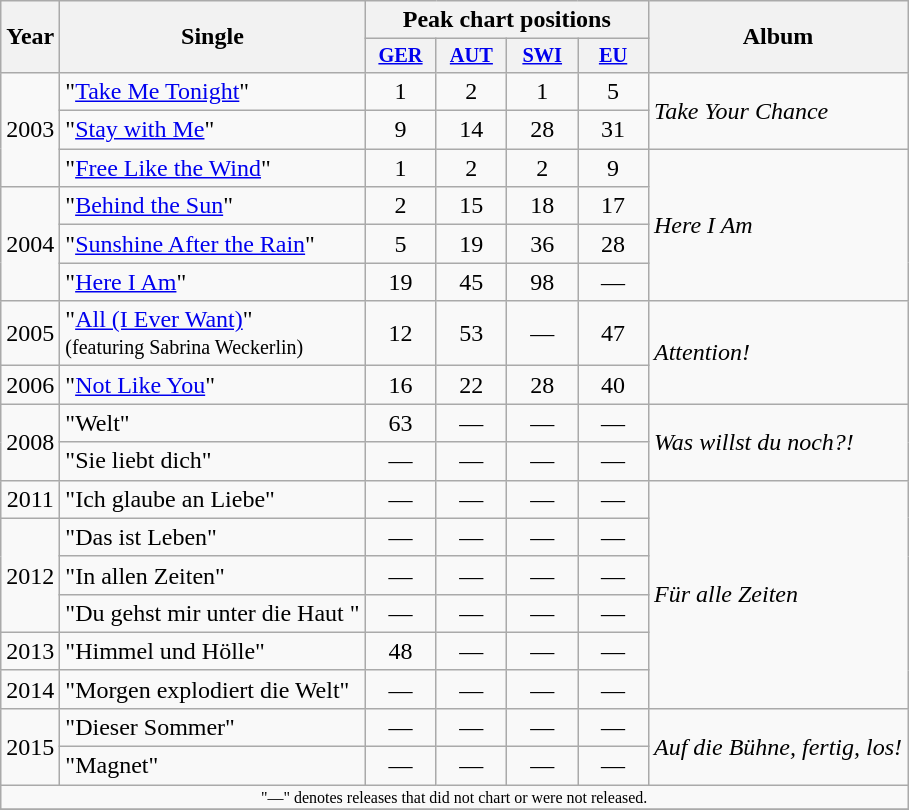<table class="wikitable" style="text-align:center;">
<tr>
<th rowspan="2">Year</th>
<th rowspan="2">Single</th>
<th colspan="4">Peak chart positions</th>
<th rowspan="2">Album</th>
</tr>
<tr>
<th style="width:3em;font-size:85%"><a href='#'>GER</a></th>
<th style="width:3em;font-size:85%"><a href='#'>AUT</a></th>
<th style="width:3em;font-size:85%"><a href='#'>SWI</a></th>
<th style="width:3em;font-size:85%"><a href='#'>EU</a></th>
</tr>
<tr>
<td rowspan="3">2003</td>
<td align="left">"<a href='#'>Take Me Tonight</a>"</td>
<td>1</td>
<td>2</td>
<td>1</td>
<td>5</td>
<td align="left" rowspan="2"><em>Take Your Chance</em></td>
</tr>
<tr>
<td align="left">"<a href='#'>Stay with Me</a>"</td>
<td>9</td>
<td>14</td>
<td>28</td>
<td>31</td>
</tr>
<tr>
<td align="left">"<a href='#'>Free Like the Wind</a>"</td>
<td>1</td>
<td>2</td>
<td>2</td>
<td>9</td>
<td align="left" rowspan="4"><em>Here I Am</em></td>
</tr>
<tr>
<td rowspan="3">2004</td>
<td align="left">"<a href='#'>Behind the Sun</a>"</td>
<td>2</td>
<td>15</td>
<td>18</td>
<td>17</td>
</tr>
<tr>
<td align="left">"<a href='#'>Sunshine After the Rain</a>"</td>
<td>5</td>
<td>19</td>
<td>36</td>
<td>28</td>
</tr>
<tr>
<td align="left">"<a href='#'>Here I Am</a>"</td>
<td>19</td>
<td>45</td>
<td>98</td>
<td>—</td>
</tr>
<tr>
<td rowspan="1">2005</td>
<td align="left">"<a href='#'>All (I Ever Want)</a>"  <br><small>(featuring Sabrina Weckerlin)</small></td>
<td>12</td>
<td>53</td>
<td>—</td>
<td>47</td>
<td align="left" rowspan="2"><em>Attention!</em></td>
</tr>
<tr>
<td rowspan="1">2006</td>
<td align="left">"<a href='#'>Not Like You</a>"</td>
<td>16</td>
<td>22</td>
<td>28</td>
<td>40</td>
</tr>
<tr>
<td rowspan="2">2008</td>
<td align="left">"Welt"</td>
<td>63</td>
<td>—</td>
<td>—</td>
<td>—</td>
<td align="left" rowspan="2"><em>Was willst du noch?!</em></td>
</tr>
<tr>
<td align="left">"Sie liebt dich"</td>
<td>—</td>
<td>—</td>
<td>—</td>
<td>—</td>
</tr>
<tr>
<td rowspan="1">2011</td>
<td align="left">"Ich glaube an Liebe"</td>
<td>—</td>
<td>—</td>
<td>—</td>
<td>—</td>
<td align="left" rowspan="6"><em>Für alle Zeiten</em></td>
</tr>
<tr>
<td rowspan="3">2012</td>
<td align="left">"Das ist Leben"</td>
<td>—</td>
<td>—</td>
<td>—</td>
<td>—</td>
</tr>
<tr>
<td align="left">"In allen Zeiten"</td>
<td>—</td>
<td>—</td>
<td>—</td>
<td>—</td>
</tr>
<tr>
<td align="left">"Du gehst mir unter die Haut "</td>
<td>—</td>
<td>—</td>
<td>—</td>
<td>—</td>
</tr>
<tr>
<td rowspan="1">2013</td>
<td align="left">"Himmel und Hölle"</td>
<td>48</td>
<td>—</td>
<td>—</td>
<td>—</td>
</tr>
<tr>
<td rowspan="1">2014</td>
<td align="left">"Morgen explodiert die Welt"</td>
<td>—</td>
<td>—</td>
<td>—</td>
<td>—</td>
</tr>
<tr>
<td rowspan="2">2015</td>
<td align="left">"Dieser Sommer"</td>
<td>—</td>
<td>—</td>
<td>—</td>
<td>—</td>
<td align="left" rowspan="2"><em>Auf die Bühne, fertig, los!</em></td>
</tr>
<tr>
<td align="left">"Magnet"</td>
<td>—</td>
<td>—</td>
<td>—</td>
<td>—</td>
</tr>
<tr>
<td align="center" colspan="16" style="font-size: 8pt">"—" denotes releases that did not chart or were not released.</td>
</tr>
<tr>
</tr>
</table>
